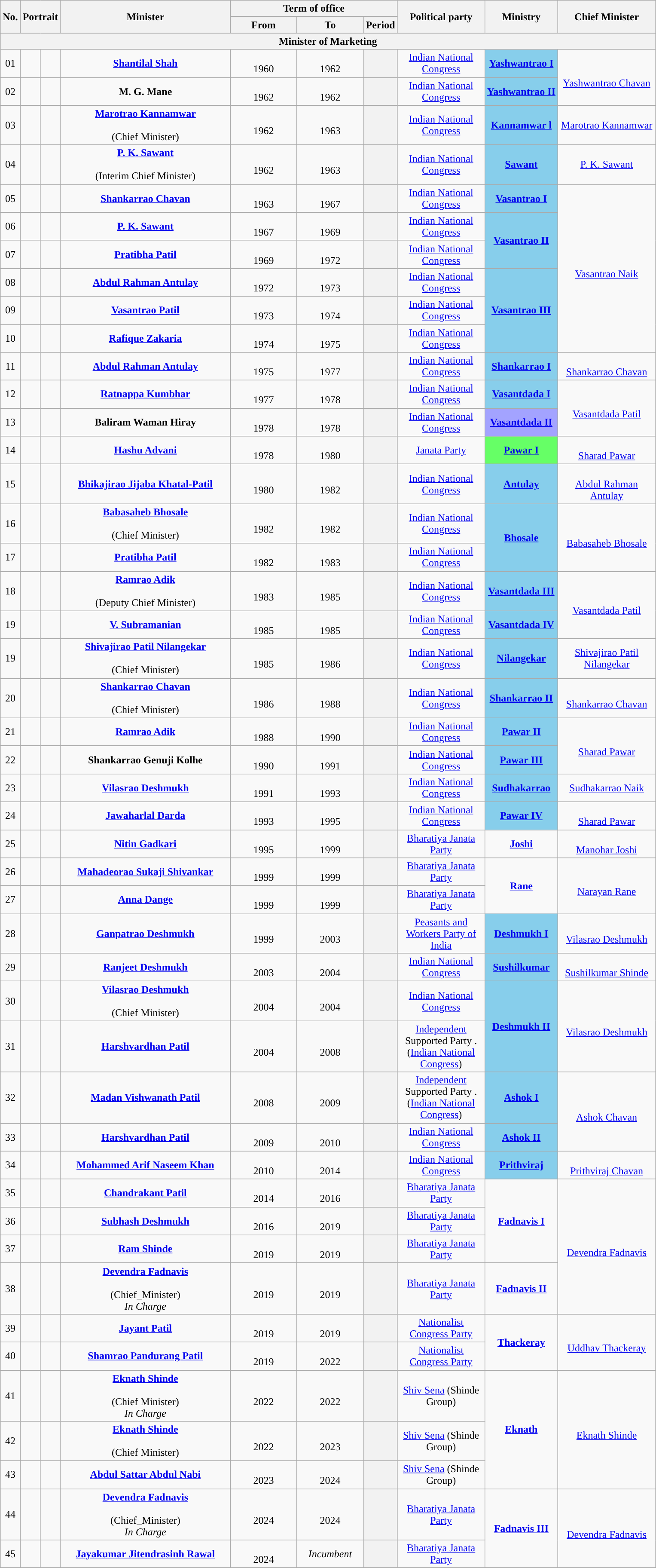<table class="wikitable" style="text-align:center">
<tr>
<th rowspan="2">No.</th>
<th rowspan="2" colspan="2">Portrait</th>
<th rowspan="2" style="width:16em">Minister<br></th>
<th colspan="3">Term of office</th>
<th rowspan="2" style="width:8em">Political party</th>
<th rowspan="2">Ministry</th>
<th rowspan="2" style="width:9em">Chief Minister</th>
</tr>
<tr>
<th style="width:6em">From</th>
<th style="width:6em">To</th>
<th>Period</th>
</tr>
<tr>
<th colspan="10">Minister of Marketing</th>
</tr>
<tr>
<td>01</td>
<td style="color:inherit;background:"></td>
<td></td>
<td><strong><a href='#'>Shantilal Shah</a></strong>  <br> </td>
<td><br>1960</td>
<td><br>1962</td>
<th></th>
<td><a href='#'>Indian National Congress</a></td>
<td bgcolor="#87CEEB"><a href='#'><strong>Yashwantrao I</strong></a></td>
<td rowspan="2"> <br><a href='#'>Yashwantrao Chavan</a></td>
</tr>
<tr>
<td>02</td>
<td style="color:inherit;background:"></td>
<td></td>
<td><strong>M. G. Mane</strong>   <br> </td>
<td><br>1962</td>
<td><br>1962</td>
<th></th>
<td><a href='#'>Indian National Congress</a></td>
<td bgcolor="#87CEEB"><a href='#'><strong>Yashwantrao II</strong></a></td>
</tr>
<tr>
<td>03</td>
<td style="color:inherit;background:"></td>
<td></td>
<td><strong><a href='#'>Marotrao Kannamwar</a></strong> <br> <br> (Chief Minister)</td>
<td><br>1962</td>
<td><br>1963</td>
<th></th>
<td><a href='#'>Indian National Congress</a></td>
<td bgcolor="#87CEEB"><a href='#'><strong>Kannamwar l</strong></a></td>
<td><a href='#'>Marotrao Kannamwar</a></td>
</tr>
<tr>
<td>04</td>
<td style="color:inherit;background:"></td>
<td></td>
<td><strong><a href='#'>P. K. Sawant</a></strong> <br>  <br>(Interim Chief Minister)</td>
<td><br>1962</td>
<td><br>1963</td>
<th></th>
<td><a href='#'>Indian National Congress</a></td>
<td bgcolor="#87CEEB"><a href='#'><strong>Sawant</strong></a></td>
<td><a href='#'>P. K. Sawant</a></td>
</tr>
<tr>
<td>05</td>
<td style="color:inherit;background:"></td>
<td></td>
<td><strong><a href='#'>Shankarrao Chavan</a></strong> <br> </td>
<td><br>1963</td>
<td><br>1967</td>
<th></th>
<td><a href='#'>Indian National Congress</a></td>
<td bgcolor="#87CEEB"><a href='#'><strong>Vasantrao I</strong></a></td>
<td rowspan="6"><br><a href='#'>Vasantrao Naik</a></td>
</tr>
<tr>
<td>06</td>
<td style="color:inherit;background:"></td>
<td></td>
<td><strong><a href='#'>P. K. Sawant</a></strong> <br> </td>
<td><br>1967</td>
<td><br>1969</td>
<th></th>
<td><a href='#'>Indian National Congress</a></td>
<td rowspan="2" bgcolor="#87CEEB"><a href='#'><strong>Vasantrao II</strong></a></td>
</tr>
<tr>
<td>07</td>
<td style="color:inherit;background:"></td>
<td></td>
<td><strong><a href='#'>Pratibha Patil</a></strong> <br> </td>
<td><br>1969</td>
<td><br>1972</td>
<th></th>
<td><a href='#'>Indian National Congress</a></td>
</tr>
<tr>
<td>08</td>
<td style="color:inherit;background:"></td>
<td></td>
<td><strong><a href='#'>Abdul  Rahman Antulay</a></strong> <br> </td>
<td><br>1972</td>
<td><br>1973</td>
<th></th>
<td><a href='#'>Indian National Congress</a></td>
<td rowspan="3" bgcolor="#87CEEB"><a href='#'><strong>Vasantrao III</strong></a></td>
</tr>
<tr>
<td>09</td>
<td style="color:inherit;background:"></td>
<td></td>
<td><strong><a href='#'>Vasantrao Patil</a></strong> <br> </td>
<td><br>1973</td>
<td><br>1974</td>
<th></th>
<td><a href='#'>Indian National Congress</a></td>
</tr>
<tr>
<td>10</td>
<td style="color:inherit;background:"></td>
<td></td>
<td><strong><a href='#'>Rafique Zakaria</a></strong> <br> </td>
<td><br>1974</td>
<td><br>1975</td>
<th></th>
<td><a href='#'>Indian National Congress</a></td>
</tr>
<tr>
<td>11</td>
<td style="color:inherit;background:"></td>
<td></td>
<td><strong><a href='#'>Abdul  Rahman Antulay</a></strong> <br> </td>
<td><br>1975</td>
<td><br>1977</td>
<th></th>
<td><a href='#'>Indian National Congress</a></td>
<td rowspan="1" bgcolor="#87CEEB"><a href='#'><strong>Shankarrao I</strong></a></td>
<td rowspan="1"><br><a href='#'>Shankarrao Chavan</a></td>
</tr>
<tr>
<td>12</td>
<td style="color:inherit;background:"></td>
<td></td>
<td><strong><a href='#'>Ratnappa Kumbhar</a></strong> <br> </td>
<td><br>1977</td>
<td><br>1978</td>
<th></th>
<td><a href='#'>Indian National Congress</a></td>
<td rowspan="1" bgcolor="#88CEEB"><a href='#'><strong>Vasantdada I</strong></a></td>
<td rowspan="2"><br><a href='#'>Vasantdada Patil</a></td>
</tr>
<tr>
<td>13</td>
<td style="color:inherit;background:"></td>
<td></td>
<td><strong>Baliram Waman Hiray</strong> <br> </td>
<td><br>1978</td>
<td><br>1978</td>
<th></th>
<td><a href='#'>Indian National Congress</a></td>
<td rowspan="1" bgcolor="#A3A3FF"><a href='#'><strong>Vasantdada II</strong></a></td>
</tr>
<tr>
<td>14</td>
<td style="color:inherit;background:"></td>
<td></td>
<td><strong><a href='#'>Hashu Advani</a></strong> <br> </td>
<td><br>1978</td>
<td><br>1980</td>
<th></th>
<td><a href='#'>Janata Party</a></td>
<td rowspan="1" bgcolor="#66FF66"><a href='#'><strong>Pawar I</strong></a></td>
<td rowspan="1"><br><a href='#'>Sharad Pawar</a></td>
</tr>
<tr>
<td>15</td>
<td style="color:inherit;background:"></td>
<td></td>
<td><strong><a href='#'>Bhikajirao Jijaba Khatal-Patil</a></strong> <br> </td>
<td><br>1980</td>
<td><br>1982</td>
<th></th>
<td><a href='#'>Indian National Congress</a></td>
<td rowspan="1" bgcolor="#87CEEB"><a href='#'><strong>Antulay</strong></a></td>
<td rowspan="1"> <br><a href='#'>Abdul Rahman Antulay</a></td>
</tr>
<tr>
<td>16</td>
<td style="color:inherit;background:"></td>
<td></td>
<td><strong><a href='#'>Babasaheb Bhosale</a></strong>  <br> <br> (Chief Minister)</td>
<td><br>1982</td>
<td><br>1982</td>
<th></th>
<td><a href='#'>Indian National Congress</a></td>
<td rowspan="2" bgcolor="#87CEEB"><a href='#'><strong>Bhosale</strong></a></td>
<td rowspan="2"> <br><a href='#'>Babasaheb Bhosale</a></td>
</tr>
<tr>
<td>17</td>
<td style="color:inherit;background:"></td>
<td></td>
<td><strong><a href='#'>Pratibha Patil</a></strong>  <br> </td>
<td><br>1982</td>
<td><br>1983</td>
<th></th>
<td><a href='#'>Indian National Congress</a></td>
</tr>
<tr>
<td>18</td>
<td style="color:inherit;background:"></td>
<td></td>
<td><strong><a href='#'>Ramrao Adik</a></strong> <br> <br> (Deputy Chief Minister)</td>
<td><br>1983</td>
<td><br>1985</td>
<th></th>
<td><a href='#'>Indian National Congress</a></td>
<td rowspan="1" bgcolor="#87CEEB"><a href='#'><strong>Vasantdada III</strong></a></td>
<td rowspan="2"><br><a href='#'>Vasantdada Patil</a></td>
</tr>
<tr>
<td>19</td>
<td style="color:inherit;background:"></td>
<td></td>
<td><strong><a href='#'>V. Subramanian</a></strong>  <br> </td>
<td><br>1985</td>
<td><br>1985</td>
<th></th>
<td><a href='#'>Indian National Congress</a></td>
<td bgcolor="#87CEEB"><a href='#'><strong>Vasantdada IV</strong></a></td>
</tr>
<tr>
<td>19</td>
<td style="color:inherit;background:"></td>
<td></td>
<td><strong><a href='#'>Shivajirao Patil Nilangekar</a></strong>  <br> <br> (Chief Minister)</td>
<td><br>1985</td>
<td><br>1986</td>
<th></th>
<td><a href='#'>Indian National Congress</a></td>
<td bgcolor="#87CEEB"><a href='#'><strong>Nilangekar</strong></a></td>
<td><a href='#'>Shivajirao Patil Nilangekar</a></td>
</tr>
<tr>
<td>20</td>
<td style="color:inherit;background:"></td>
<td></td>
<td><strong><a href='#'>Shankarrao Chavan</a></strong> <br> <br> (Chief Minister)</td>
<td><br>1986</td>
<td><br>1988</td>
<th></th>
<td><a href='#'>Indian National Congress</a></td>
<td rowspan="1"bgcolor="#87CEEB"><a href='#'><strong>Shankarrao II</strong></a></td>
<td rowspan="1"> <br><a href='#'>Shankarrao Chavan</a></td>
</tr>
<tr>
<td>21</td>
<td style="color:inherit;background:"></td>
<td></td>
<td><strong><a href='#'>Ramrao Adik</a></strong>  <br> </td>
<td><br>1988</td>
<td><br>1990</td>
<th></th>
<td><a href='#'>Indian National Congress</a></td>
<td rowspan="1" bgcolor="#87CEEB"><a href='#'><strong>Pawar II</strong></a></td>
<td rowspan="2"> <br><a href='#'>Sharad Pawar</a></td>
</tr>
<tr>
<td>22</td>
<td style="color:inherit;background:"></td>
<td></td>
<td><strong>Shankarrao Genuji Kolhe</strong> <br> </td>
<td><br>1990</td>
<td><br>1991</td>
<th></th>
<td><a href='#'>Indian National Congress</a></td>
<td rowspan="1" bgcolor="#87CEEB"><a href='#'><strong>Pawar III</strong></a></td>
</tr>
<tr>
<td>23</td>
<td style="color:inherit;background:"></td>
<td></td>
<td><strong><a href='#'>Vilasrao Deshmukh</a></strong> <br> </td>
<td><br>1991</td>
<td><br>1993</td>
<th></th>
<td><a href='#'>Indian National Congress</a></td>
<td rowspan="1" bgcolor="#87CEEB"><a href='#'><strong>Sudhakarrao</strong></a></td>
<td rowspan="1"><a href='#'>Sudhakarrao Naik</a></td>
</tr>
<tr>
<td>24</td>
<td style="color:inherit;background:"></td>
<td></td>
<td><strong><a href='#'>Jawaharlal Darda</a></strong> <br> </td>
<td><br>1993</td>
<td><br>1995</td>
<th></th>
<td><a href='#'>Indian National Congress</a></td>
<td bgcolor="#87CEEB"><a href='#'><strong>Pawar IV</strong></a></td>
<td> <br><a href='#'>Sharad Pawar</a></td>
</tr>
<tr>
<td>25</td>
<td style="color:inherit;background:"></td>
<td></td>
<td><strong><a href='#'>Nitin Gadkari</a></strong> <br> </td>
<td><br>1995</td>
<td><br>1999</td>
<th></th>
<td><a href='#'>Bharatiya Janata Party</a></td>
<td rowspan="1"><a href='#'><strong>Joshi</strong></a></td>
<td rowspan="1"> <br><a href='#'>Manohar Joshi</a></td>
</tr>
<tr>
<td>26</td>
<td style="color:inherit;background:"></td>
<td></td>
<td><strong><a href='#'>Mahadeorao Sukaji Shivankar</a></strong> <br> </td>
<td><br>1999</td>
<td><br>1999</td>
<th></th>
<td><a href='#'>Bharatiya Janata Party</a></td>
<td rowspan="2"><a href='#'><strong>Rane</strong></a></td>
<td rowspan="2"> <br><a href='#'>Narayan Rane</a></td>
</tr>
<tr>
<td>27</td>
<td style="color:inherit;background:"></td>
<td></td>
<td><strong><a href='#'>Anna Dange</a></strong> <br> </td>
<td><br>1999</td>
<td><br>1999</td>
<th></th>
<td><a href='#'>Bharatiya Janata Party</a></td>
</tr>
<tr>
<td>28</td>
<td style="color:inherit;background:"></td>
<td></td>
<td><strong><a href='#'>Ganpatrao Deshmukh</a></strong> <br> </td>
<td><br>1999</td>
<td><br>2003</td>
<th></th>
<td><a href='#'>Peasants and Workers Party of India</a></td>
<td rowspan="1" bgcolor="#87CEEB"><a href='#'><strong>Deshmukh I</strong></a></td>
<td rowspan="1"> <br><a href='#'>Vilasrao Deshmukh</a></td>
</tr>
<tr>
<td>29</td>
<td style="color:inherit;background:"></td>
<td></td>
<td><strong><a href='#'>Ranjeet Deshmukh</a></strong> <br> </td>
<td><br>2003</td>
<td><br>2004</td>
<th></th>
<td><a href='#'>Indian National Congress</a></td>
<td rowspan="1" bgcolor="#87CEEB"><a href='#'><strong>Sushilkumar</strong></a></td>
<td rowspan="1"> <br><a href='#'>Sushilkumar Shinde</a></td>
</tr>
<tr>
<td>30</td>
<td style="color:inherit;background:"></td>
<td></td>
<td><strong><a href='#'>Vilasrao Deshmukh</a></strong> <br> <br> (Chief Minister)</td>
<td><br>2004</td>
<td><br>2004</td>
<th></th>
<td><a href='#'>Indian National Congress</a></td>
<td rowspan="2" bgcolor="#87CEEB"><a href='#'><strong>Deshmukh II</strong></a></td>
<td rowspan="2"> <br><a href='#'>Vilasrao Deshmukh</a></td>
</tr>
<tr>
<td>31</td>
<td style="color:inherit;background:"></td>
<td></td>
<td><strong><a href='#'>Harshvardhan Patil</a></strong> <br> </td>
<td><br>2004</td>
<td><br>2008</td>
<th></th>
<td><a href='#'>Independent</a> Supported Party .(<a href='#'>Indian National Congress</a>)</td>
</tr>
<tr>
<td>32</td>
<td style="color:inherit;background:"></td>
<td></td>
<td><strong><a href='#'>Madan Vishwanath Patil</a></strong> <br> </td>
<td><br>2008</td>
<td><br>2009</td>
<th></th>
<td><a href='#'>Independent</a> Supported Party .(<a href='#'>Indian National Congress</a>)</td>
<td bgcolor="#87CEEB"><a href='#'><strong>Ashok I</strong></a></td>
<td rowspan="2"><br><a href='#'>Ashok Chavan</a></td>
</tr>
<tr>
<td>33</td>
<td style="color:inherit;background:"></td>
<td></td>
<td><strong><a href='#'>Harshvardhan Patil</a></strong> <br> </td>
<td><br>2009</td>
<td><br>2010</td>
<th></th>
<td><a href='#'>Indian National Congress</a></td>
<td bgcolor="#87CEEB"><a href='#'><strong>Ashok II</strong></a></td>
</tr>
<tr>
<td>34</td>
<td style="color:inherit;background:"></td>
<td></td>
<td><strong><a href='#'>Mohammed Arif Naseem Khan</a></strong> <br> </td>
<td><br>2010</td>
<td><br>2014</td>
<th></th>
<td><a href='#'>Indian National Congress</a></td>
<td rowspan="1" bgcolor="#87CEEB"><a href='#'><strong>Prithviraj</strong></a></td>
<td rowspan="1"><br><a href='#'>Prithviraj Chavan</a></td>
</tr>
<tr>
<td>35</td>
<td style="color:inherit;background:"></td>
<td></td>
<td><strong><a href='#'>Chandrakant Patil</a></strong>  <br> </td>
<td><br>2014</td>
<td><br>2016</td>
<th></th>
<td rowspan="1"><a href='#'>Bharatiya Janata Party</a></td>
<td rowspan="3"><a href='#'><strong>Fadnavis I</strong></a></td>
<td rowspan="4"> <br><a href='#'>Devendra Fadnavis</a></td>
</tr>
<tr>
<td>36</td>
<td style="color:inherit;background:"></td>
<td></td>
<td><strong><a href='#'>Subhash Deshmukh</a></strong> <br> </td>
<td><br>2016</td>
<td><br>2019</td>
<th></th>
<td rowspan="1"><a href='#'>Bharatiya Janata Party</a></td>
</tr>
<tr>
<td>37</td>
<td style="color:inherit;background:"></td>
<td></td>
<td><strong><a href='#'>Ram Shinde</a></strong> <br> </td>
<td><br>2019</td>
<td><br>2019</td>
<th></th>
<td><a href='#'>Bharatiya Janata Party</a></td>
</tr>
<tr>
<td>38</td>
<td style="color:inherit;background:"></td>
<td></td>
<td><strong><a href='#'>Devendra Fadnavis</a></strong>  <br> <br>(Chief_Minister) <br><em>In Charge</em></td>
<td><br>2019</td>
<td><br>2019</td>
<th></th>
<td><a href='#'>Bharatiya Janata Party</a></td>
<td rowspan="1"><a href='#'><strong>Fadnavis II</strong></a></td>
</tr>
<tr>
<td>39</td>
<td style="color:inherit;background:"></td>
<td></td>
<td><strong><a href='#'>Jayant Patil</a></strong> <br> </td>
<td><br>2019</td>
<td><br>2019</td>
<th></th>
<td><a href='#'>Nationalist Congress Party</a></td>
<td rowspan="2"><a href='#'><strong>Thackeray</strong></a></td>
<td rowspan="2"> <br><a href='#'>Uddhav Thackeray</a></td>
</tr>
<tr>
<td>40</td>
<td style="color:inherit;background:"></td>
<td></td>
<td><strong><a href='#'>Shamrao Pandurang Patil</a></strong> <br> </td>
<td><br>2019</td>
<td><br>2022</td>
<th></th>
<td><a href='#'>Nationalist Congress Party</a></td>
</tr>
<tr>
<td>41</td>
<td style="color:inherit;background:"></td>
<td></td>
<td><strong><a href='#'>Eknath Shinde</a></strong> <br>  <br>(Chief Minister)<br><em>In Charge</em></td>
<td><br>2022</td>
<td><br>2022</td>
<th></th>
<td><a href='#'>Shiv Sena</a> (Shinde Group)</td>
<td rowspan="3"><a href='#'><strong>Eknath</strong></a></td>
<td rowspan="3"> <br><a href='#'>Eknath Shinde</a></td>
</tr>
<tr>
<td>42</td>
<td style="color:inherit;background:"></td>
<td></td>
<td><strong><a href='#'>Eknath Shinde</a></strong> <br>  <br>(Chief Minister)</td>
<td><br>2022</td>
<td><br>2023</td>
<th></th>
<td><a href='#'>Shiv Sena</a> (Shinde Group)</td>
</tr>
<tr>
<td>43</td>
<td style="color:inherit;background:"></td>
<td></td>
<td><strong><a href='#'>Abdul Sattar Abdul Nabi</a></strong> <br> </td>
<td><br>2023</td>
<td><br>2024</td>
<th></th>
<td><a href='#'>Shiv Sena</a> (Shinde Group)</td>
</tr>
<tr>
<td>44</td>
<td style="color:inherit;background:"></td>
<td></td>
<td><strong><a href='#'>Devendra Fadnavis</a></strong>  <br> <br>(Chief_Minister) <br><em>In Charge</em></td>
<td><br>2024</td>
<td><br>2024</td>
<th></th>
<td><a href='#'>Bharatiya Janata Party</a></td>
<td rowspan="2"><a href='#'><strong>Fadnavis III</strong></a></td>
<td rowspan="2"> <br><a href='#'>Devendra Fadnavis</a></td>
</tr>
<tr>
<td>45</td>
<td style="color:inherit;background:"></td>
<td></td>
<td><strong><a href='#'>Jayakumar Jitendrasinh Rawal</a></strong> <br> </td>
<td><br>2024</td>
<td><em>Incumbent</em></td>
<th></th>
<td><a href='#'>Bharatiya Janata Party</a></td>
</tr>
<tr>
</tr>
</table>
